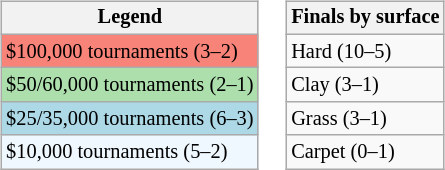<table>
<tr valign=top>
<td><br><table class=wikitable style="font-size:85%;">
<tr>
<th>Legend</th>
</tr>
<tr style="background:#f88379;">
<td>$100,000 tournaments (3–2)</td>
</tr>
<tr style="background:#addfad;">
<td>$50/60,000 tournaments (2–1)</td>
</tr>
<tr style="background:lightblue;">
<td>$25/35,000 tournaments (6–3)</td>
</tr>
<tr style="background:#f0f8ff;">
<td>$10,000 tournaments (5–2)</td>
</tr>
</table>
</td>
<td><br><table class=wikitable style="font-size:85%;">
<tr>
<th>Finals by surface</th>
</tr>
<tr>
<td>Hard (10–5)</td>
</tr>
<tr>
<td>Clay (3–1)</td>
</tr>
<tr>
<td>Grass (3–1)</td>
</tr>
<tr>
<td>Carpet (0–1)</td>
</tr>
</table>
</td>
</tr>
</table>
